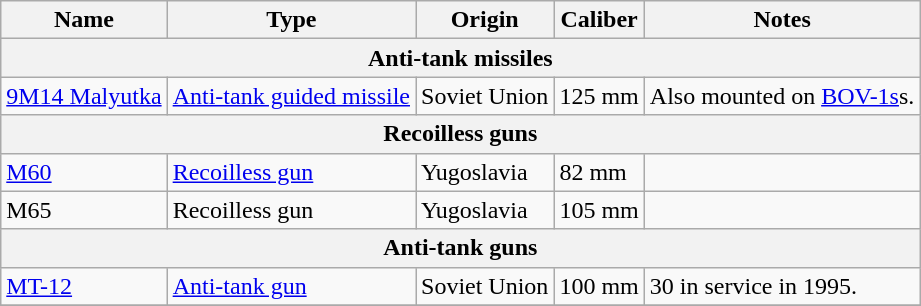<table class="wikitable">
<tr>
<th>Name</th>
<th>Type</th>
<th>Origin</th>
<th>Caliber</th>
<th>Notes</th>
</tr>
<tr>
<th colspan="5">Anti-tank missiles</th>
</tr>
<tr>
<td><a href='#'>9M14 Malyutka</a></td>
<td><a href='#'>Anti-tank guided missile</a></td>
<td>Soviet Union</td>
<td>125 mm</td>
<td>Also mounted on <a href='#'>BOV-1s</a>s.</td>
</tr>
<tr>
<th colspan="5">Recoilless guns</th>
</tr>
<tr>
<td><a href='#'>M60</a></td>
<td><a href='#'>Recoilless gun</a></td>
<td>Yugoslavia</td>
<td>82 mm</td>
<td></td>
</tr>
<tr>
<td>M65</td>
<td>Recoilless gun</td>
<td>Yugoslavia</td>
<td>105 mm</td>
<td></td>
</tr>
<tr>
<th colspan="5">Anti-tank guns</th>
</tr>
<tr>
<td><a href='#'>MT-12</a></td>
<td><a href='#'>Anti-tank gun</a></td>
<td>Soviet Union</td>
<td>100 mm</td>
<td>30 in service in 1995.</td>
</tr>
<tr>
</tr>
</table>
